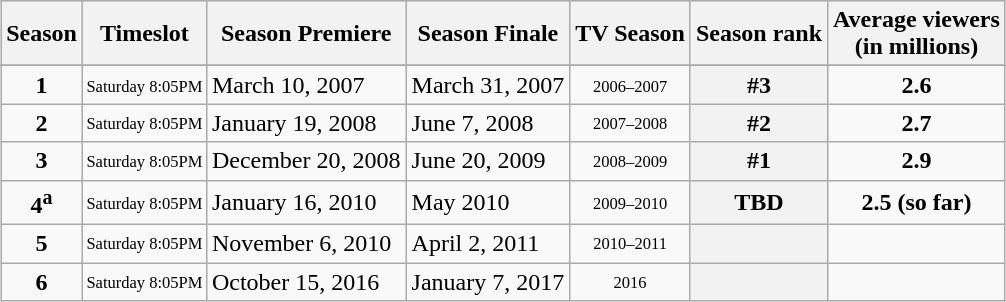<table class="wikitable" style="margin:1em auto;">
<tr style="background-color:#E0E0E0">
<th>Season</th>
<th>Timeslot</th>
<th>Season Premiere</th>
<th>Season Finale</th>
<th>TV Season</th>
<th>Season rank</th>
<th>Average viewers<br>(in millions)</th>
</tr>
<tr style="background-color:#E0E0E0">
</tr>
<tr style="background-color:#F9F9F9">
<th style="background:#F9F9F9;text-align:center"><strong>1</strong></th>
<th style="background:#F9F9F9;font-size:11px;font-weight:normal;text-align:left;line-height:110%">Saturday 8:05PM</th>
<td>March 10, 2007</td>
<td>March 31, 2007</td>
<td style="font-size:11px;text-align:center">2006–2007</td>
<th style="text-align:center"><strong>#3</strong></th>
<td style="text-align:center"><strong>2.6</strong></td>
</tr>
<tr style="background-color:#F9F9F9">
<th style="background:#F9F9F9;text-align:center"><strong>2</strong></th>
<th style="background:#F9F9F9;font-size:11px;font-weight:normal;text-align:left;line-height:110%">Saturday 8:05PM</th>
<td>January 19, 2008</td>
<td>June 7, 2008</td>
<td style="font-size:11px;text-align:center">2007–2008</td>
<th style="text-align:center"><strong>#2</strong></th>
<td style="text-align:center"><strong>2.7</strong></td>
</tr>
<tr style="background-color:#F9F9F9">
<th style="background:#F9F9F9;text-align:center"><strong>3</strong></th>
<th style="background:#F9F9F9;font-size:11px;font-weight:normal;text-align:left;line-height:110%">Saturday 8:05PM</th>
<td>December 20, 2008</td>
<td>June 20, 2009</td>
<td style="font-size:11px;text-align:center">2008–2009</td>
<th style="text-align:center"><strong>#1</strong></th>
<td style="text-align:center"><strong>2.9</strong></td>
</tr>
<tr style="background-color:#F9F9F9">
<th style="background:#F9F9F9;text-align:center"><strong>4<sup>a</sup></strong></th>
<th style="background:#F9F9F9;font-size:11px;font-weight:normal;text-align:left;line-height:110%">Saturday 8:05PM</th>
<td>January 16, 2010</td>
<td>May 2010</td>
<td style="font-size:11px;text-align:center">2009–2010<br></td>
<th style="text-align:center"><strong>TBD</strong></th>
<td style="text-align:center"><strong>2.5 (so far)</strong></td>
</tr>
<tr style="background-color:#F9F9F9">
<th style="background:#F9F9F9;text-align:center"><strong>5</strong></th>
<th style="background:#F9F9F9;font-size:11px;font-weight:normal;text-align:left;line-height:110%">Saturday 8:05PM</th>
<td>November 6, 2010</td>
<td>April 2, 2011</td>
<td style="font-size:11px;text-align:center">2010–2011</td>
<th style="text-align:center"></th>
<td style="text-align:center"></td>
</tr>
<tr style="background-color:#F9F9F9">
<th style="background:#F9F9F9;text-align:center"><strong>6</strong></th>
<th style="background:#F9F9F9;font-size:11px;font-weight:normal;text-align:left;line-height:110%">Saturday 8:05PM</th>
<td>October 15, 2016</td>
<td>January 7, 2017</td>
<td style="font-size:11px;text-align:center">2016</td>
<th style="text-align:center"></th>
<td style="text-align:center"></td>
</tr>
</table>
